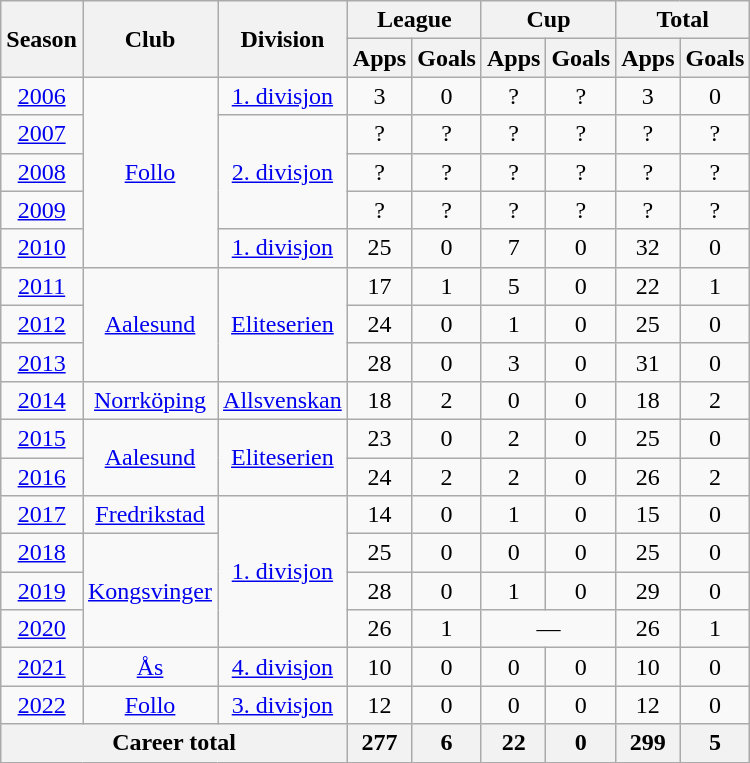<table class="wikitable" style="text-align: center;">
<tr>
<th rowspan="2">Season</th>
<th rowspan="2">Club</th>
<th rowspan="2">Division</th>
<th colspan="2">League</th>
<th colspan="2">Cup</th>
<th colspan="2">Total</th>
</tr>
<tr>
<th>Apps</th>
<th>Goals</th>
<th>Apps</th>
<th>Goals</th>
<th>Apps</th>
<th>Goals</th>
</tr>
<tr>
<td><a href='#'>2006</a></td>
<td rowspan="5" valign="center"><a href='#'>Follo</a></td>
<td><a href='#'>1. divisjon</a></td>
<td>3</td>
<td>0</td>
<td>?</td>
<td>?</td>
<td>3</td>
<td>0</td>
</tr>
<tr>
<td><a href='#'>2007</a></td>
<td rowspan="3" valign="center"><a href='#'>2. divisjon</a></td>
<td>?</td>
<td>?</td>
<td>?</td>
<td>?</td>
<td>?</td>
<td>?</td>
</tr>
<tr>
<td><a href='#'>2008</a></td>
<td>?</td>
<td>?</td>
<td>?</td>
<td>?</td>
<td>?</td>
<td>?</td>
</tr>
<tr>
<td><a href='#'>2009</a></td>
<td>?</td>
<td>?</td>
<td>?</td>
<td>?</td>
<td>?</td>
<td>?</td>
</tr>
<tr>
<td><a href='#'>2010</a></td>
<td><a href='#'>1. divisjon</a></td>
<td>25</td>
<td>0</td>
<td>7</td>
<td>0</td>
<td>32</td>
<td>0</td>
</tr>
<tr>
<td><a href='#'>2011</a></td>
<td rowspan="3" valign="center"><a href='#'>Aalesund</a></td>
<td rowspan="3" valign="center"><a href='#'>Eliteserien</a></td>
<td>17</td>
<td>1</td>
<td>5</td>
<td>0</td>
<td>22</td>
<td>1</td>
</tr>
<tr>
<td><a href='#'>2012</a></td>
<td>24</td>
<td>0</td>
<td>1</td>
<td>0</td>
<td>25</td>
<td>0</td>
</tr>
<tr>
<td><a href='#'>2013</a></td>
<td>28</td>
<td>0</td>
<td>3</td>
<td>0</td>
<td>31</td>
<td>0</td>
</tr>
<tr>
<td><a href='#'>2014</a></td>
<td rowspan="1" valign="center"><a href='#'>Norrköping</a></td>
<td rowspan="1" valign="center"><a href='#'>Allsvenskan</a></td>
<td>18</td>
<td>2</td>
<td>0</td>
<td>0</td>
<td>18</td>
<td>2</td>
</tr>
<tr>
<td><a href='#'>2015</a></td>
<td rowspan="2" valign="center"><a href='#'>Aalesund</a></td>
<td rowspan="2" valign="center"><a href='#'>Eliteserien</a></td>
<td>23</td>
<td>0</td>
<td>2</td>
<td>0</td>
<td>25</td>
<td>0</td>
</tr>
<tr>
<td><a href='#'>2016</a></td>
<td>24</td>
<td>2</td>
<td>2</td>
<td>0</td>
<td>26</td>
<td>2</td>
</tr>
<tr>
<td><a href='#'>2017</a></td>
<td rowspan="1" valign="center"><a href='#'>Fredrikstad</a></td>
<td rowspan="4" valign="center"><a href='#'>1. divisjon</a></td>
<td>14</td>
<td>0</td>
<td>1</td>
<td>0</td>
<td>15</td>
<td>0</td>
</tr>
<tr>
<td><a href='#'>2018</a></td>
<td rowspan="3" valign="center"><a href='#'>Kongsvinger</a></td>
<td>25</td>
<td>0</td>
<td>0</td>
<td>0</td>
<td>25</td>
<td>0</td>
</tr>
<tr>
<td><a href='#'>2019</a></td>
<td>28</td>
<td>0</td>
<td>1</td>
<td>0</td>
<td>29</td>
<td>0</td>
</tr>
<tr>
<td><a href='#'>2020</a></td>
<td>26</td>
<td>1</td>
<td colspan="2">—</td>
<td>26</td>
<td>1</td>
</tr>
<tr>
<td><a href='#'>2021</a></td>
<td rowspan="1" valign="center"><a href='#'>Ås</a></td>
<td rowspan="1" valign="center"><a href='#'>4. divisjon</a></td>
<td>10</td>
<td>0</td>
<td>0</td>
<td>0</td>
<td>10</td>
<td>0</td>
</tr>
<tr>
<td><a href='#'>2022</a></td>
<td rowspan="1" valign="center"><a href='#'>Follo</a></td>
<td rowspan="1" valign="center"><a href='#'>3. divisjon</a></td>
<td>12</td>
<td>0</td>
<td>0</td>
<td>0</td>
<td>12</td>
<td>0</td>
</tr>
<tr>
<th colspan="3">Career total</th>
<th>277</th>
<th>6</th>
<th>22</th>
<th>0</th>
<th>299</th>
<th>5</th>
</tr>
</table>
